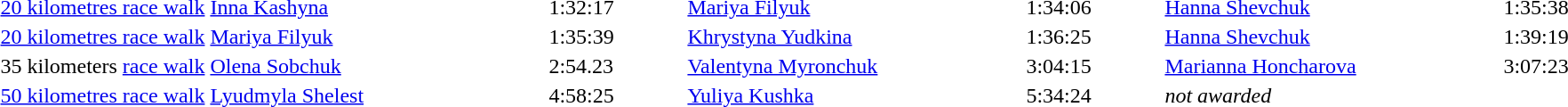<table>
<tr>
<td><a href='#'>20 kilometres race walk</a> </td>
<td width=250><a href='#'>Inna Kashyna</a></td>
<td width=100>1:32:17</td>
<td width=250><a href='#'>Mariya Filyuk</a></td>
<td width=100>1:34:06</td>
<td width=250><a href='#'>Hanna Shevchuk</a></td>
<td width=100>1:35:38</td>
</tr>
<tr>
<td><a href='#'>20 kilometres race walk</a></td>
<td><a href='#'>Mariya Filyuk</a></td>
<td>1:35:39</td>
<td><a href='#'>Khrystyna Yudkina</a></td>
<td>1:36:25 </td>
<td><a href='#'>Hanna Shevchuk</a></td>
<td>1:39:19</td>
</tr>
<tr>
<td>35 kilometers <a href='#'>race walk</a> </td>
<td><a href='#'>Olena Sobchuk</a></td>
<td>2:54.23</td>
<td><a href='#'>Valentyna Myronchuk</a></td>
<td>3:04:15</td>
<td><a href='#'>Marianna Honcharova</a></td>
<td>3:07:23</td>
</tr>
<tr>
<td><a href='#'>50 kilometres race walk</a></td>
<td><a href='#'>Lyudmyla Shelest</a></td>
<td>4:58:25</td>
<td><a href='#'>Yuliya Kushka</a></td>
<td>5:34:24 </td>
<td><em>not awarded</em></td>
<td></td>
</tr>
</table>
